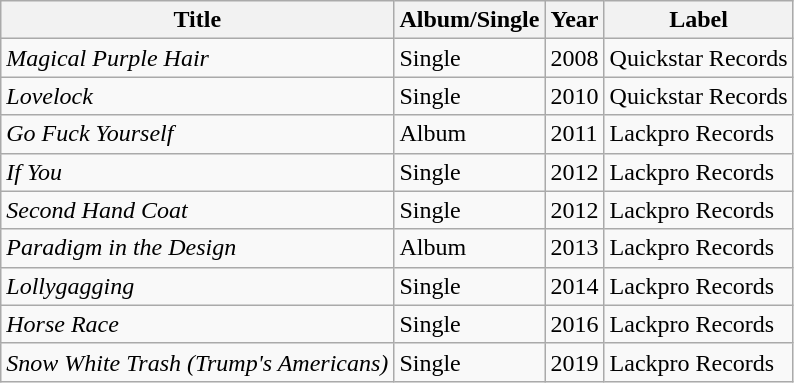<table class="wikitable">
<tr>
<th>Title</th>
<th>Album/Single</th>
<th>Year</th>
<th>Label</th>
</tr>
<tr>
<td><em>Magical Purple Hair</em></td>
<td>Single</td>
<td>2008</td>
<td>Quickstar Records</td>
</tr>
<tr>
<td><em>Lovelock</em></td>
<td>Single</td>
<td>2010</td>
<td>Quickstar Records</td>
</tr>
<tr>
<td><em>Go Fuck Yourself</em></td>
<td>Album</td>
<td>2011</td>
<td>Lackpro Records</td>
</tr>
<tr>
<td><em>If You</em></td>
<td>Single</td>
<td>2012</td>
<td>Lackpro Records</td>
</tr>
<tr>
<td><em>Second Hand Coat</em></td>
<td>Single</td>
<td>2012</td>
<td>Lackpro Records</td>
</tr>
<tr>
<td><em>Paradigm in the Design</em></td>
<td>Album</td>
<td>2013</td>
<td>Lackpro Records</td>
</tr>
<tr>
<td><em>Lollygagging</em></td>
<td>Single</td>
<td>2014</td>
<td>Lackpro Records</td>
</tr>
<tr>
<td><em>Horse Race</em></td>
<td>Single</td>
<td>2016</td>
<td>Lackpro Records</td>
</tr>
<tr>
<td><em>Snow White Trash (Trump's Americans)</em></td>
<td>Single</td>
<td>2019</td>
<td>Lackpro Records</td>
</tr>
</table>
